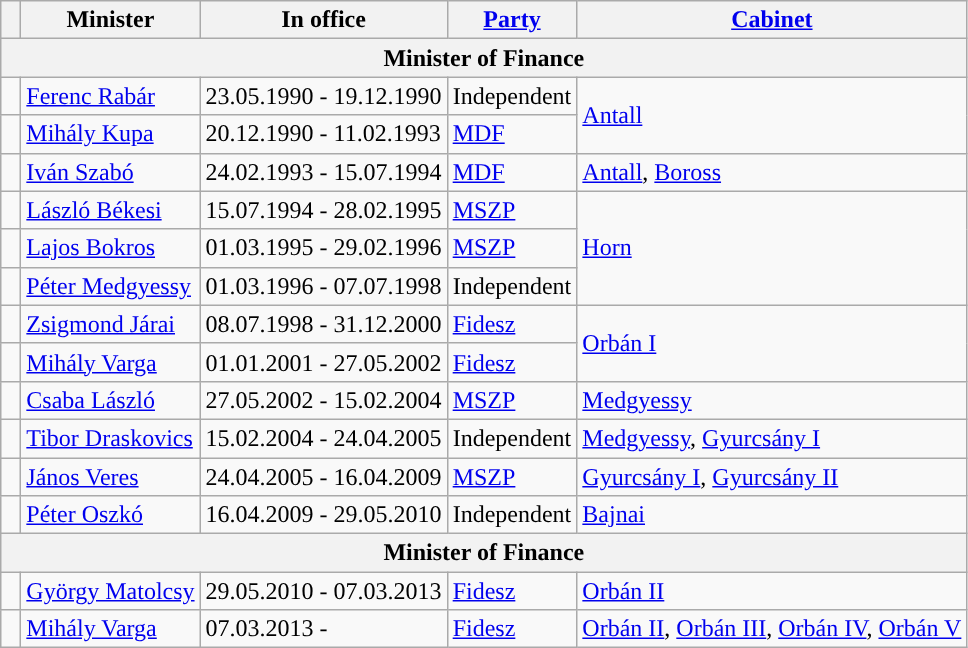<table class="wikitable">
<tr>
<th class="unsortable" width=6px></th>
<th>Minister</th>
<th>In office</th>
<th><a href='#'>Party</a></th>
<th><a href='#'>Cabinet</a></th>
</tr>
<tr>
<th colspan=5 style="text-align: center;" bgcolor=white>Minister of Finance</th>
</tr>
<tr>
<td ! style="background:"></td>
<td><a href='#'>Ferenc Rabár</a></td>
<td>23.05.1990 - 19.12.1990</td>
<td>Independent</td>
<td rowspan="2"><a href='#'>Antall</a></td>
</tr>
<tr>
<td ! style="background:"></td>
<td><a href='#'>Mihály Kupa</a></td>
<td>20.12.1990 - 11.02.1993</td>
<td><a href='#'>MDF</a></td>
</tr>
<tr>
<td ! style="background:"></td>
<td><a href='#'>Iván Szabó</a></td>
<td>24.02.1993 - 15.07.1994</td>
<td><a href='#'>MDF</a></td>
<td><a href='#'>Antall</a>, <a href='#'>Boross</a></td>
</tr>
<tr>
<td ! style="background:"></td>
<td><a href='#'>László Békesi</a></td>
<td>15.07.1994 - 28.02.1995</td>
<td><a href='#'>MSZP</a></td>
<td rowspan="3"><a href='#'>Horn</a></td>
</tr>
<tr>
<td ! style="background:"></td>
<td><a href='#'>Lajos Bokros</a></td>
<td>01.03.1995 - 29.02.1996</td>
<td><a href='#'>MSZP</a></td>
</tr>
<tr>
<td ! style="background:"></td>
<td><a href='#'>Péter Medgyessy</a></td>
<td>01.03.1996 - 07.07.1998</td>
<td>Independent</td>
</tr>
<tr>
<td ! style="background:"></td>
<td><a href='#'>Zsigmond Járai</a></td>
<td>08.07.1998 - 31.12.2000</td>
<td><a href='#'>Fidesz</a></td>
<td rowspan="2"><a href='#'>Orbán I</a></td>
</tr>
<tr>
<td ! style="background:"></td>
<td><a href='#'>Mihály Varga</a></td>
<td>01.01.2001 - 27.05.2002</td>
<td><a href='#'>Fidesz</a></td>
</tr>
<tr>
<td ! style="background:"></td>
<td><a href='#'>Csaba László</a></td>
<td>27.05.2002 - 15.02.2004</td>
<td><a href='#'>MSZP</a></td>
<td><a href='#'>Medgyessy</a></td>
</tr>
<tr>
<td ! style="background:"></td>
<td><a href='#'>Tibor Draskovics</a></td>
<td>15.02.2004 - 24.04.2005</td>
<td>Independent</td>
<td><a href='#'>Medgyessy</a>, <a href='#'>Gyurcsány I</a></td>
</tr>
<tr>
<td ! style="background:"></td>
<td><a href='#'>János Veres</a></td>
<td>24.04.2005 - 16.04.2009</td>
<td><a href='#'>MSZP</a></td>
<td><a href='#'>Gyurcsány I</a>, <a href='#'>Gyurcsány II</a></td>
</tr>
<tr>
<td ! style="background:"></td>
<td><a href='#'>Péter Oszkó</a></td>
<td>16.04.2009 - 29.05.2010</td>
<td>Independent</td>
<td><a href='#'>Bajnai</a></td>
</tr>
<tr>
<th colspan=5 style="text-align: center;" bgcolor=white>Minister of Finance</th>
</tr>
<tr>
<td ! style="background:"></td>
<td><a href='#'>György Matolcsy</a></td>
<td>29.05.2010 - 07.03.2013</td>
<td><a href='#'>Fidesz</a></td>
<td><a href='#'>Orbán II</a></td>
</tr>
<tr>
<td ! style="background:"></td>
<td><a href='#'>Mihály Varga</a></td>
<td>07.03.2013 -</td>
<td><a href='#'>Fidesz</a></td>
<td><a href='#'>Orbán II</a>, <a href='#'>Orbán III</a>, <a href='#'>Orbán IV</a>, <a href='#'>Orbán V</a></td>
</tr>
</table>
